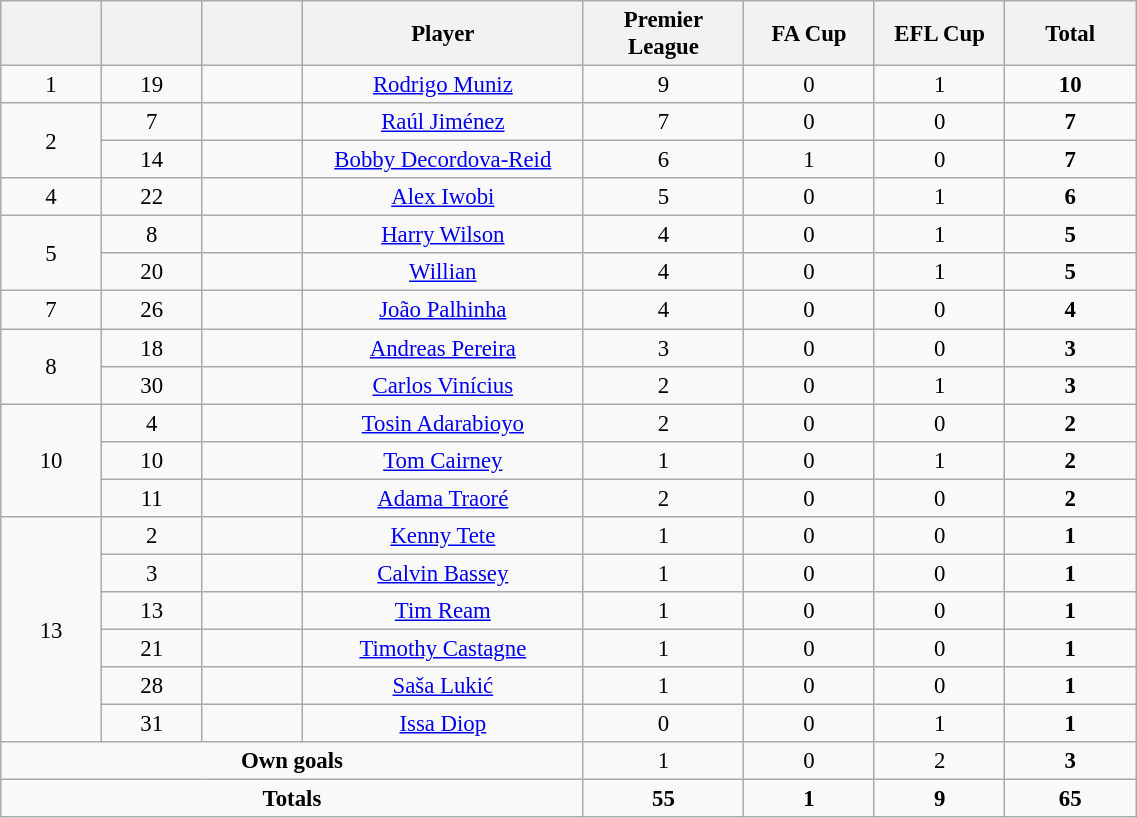<table class="wikitable" style="font-size: 95%; text-align: center;">
<tr>
<th width=60></th>
<th width=60></th>
<th width=60></th>
<th width=180>Player</th>
<th width=100>Premier League</th>
<th width=80>FA Cup</th>
<th width=80>EFL Cup</th>
<th width=80>Total</th>
</tr>
<tr>
<td rowspan="1">1</td>
<td>19</td>
<td></td>
<td><a href='#'>Rodrigo Muniz</a></td>
<td>9</td>
<td>0</td>
<td>1</td>
<td><strong>10</strong></td>
</tr>
<tr>
<td rowspan="2">2</td>
<td>7</td>
<td></td>
<td><a href='#'>Raúl Jiménez</a></td>
<td>7</td>
<td>0</td>
<td>0</td>
<td><strong>7</strong></td>
</tr>
<tr>
<td>14</td>
<td></td>
<td><a href='#'>Bobby Decordova-Reid</a></td>
<td>6</td>
<td>1</td>
<td>0</td>
<td><strong>7</strong></td>
</tr>
<tr>
<td rowspan="1">4</td>
<td>22</td>
<td></td>
<td><a href='#'>Alex Iwobi</a></td>
<td>5</td>
<td>0</td>
<td>1</td>
<td><strong>6</strong></td>
</tr>
<tr>
<td rowspan="2">5</td>
<td>8</td>
<td></td>
<td><a href='#'>Harry Wilson</a></td>
<td>4</td>
<td>0</td>
<td>1</td>
<td><strong>5</strong></td>
</tr>
<tr>
<td>20</td>
<td></td>
<td><a href='#'>Willian</a></td>
<td>4</td>
<td>0</td>
<td>1</td>
<td><strong>5</strong></td>
</tr>
<tr>
<td rowspan="1">7</td>
<td>26</td>
<td></td>
<td><a href='#'>João Palhinha</a></td>
<td>4</td>
<td>0</td>
<td>0</td>
<td><strong>4</strong></td>
</tr>
<tr>
<td rowspan="2">8</td>
<td>18</td>
<td></td>
<td><a href='#'>Andreas Pereira</a></td>
<td>3</td>
<td>0</td>
<td>0</td>
<td><strong>3</strong></td>
</tr>
<tr>
<td>30</td>
<td></td>
<td><a href='#'>Carlos Vinícius</a></td>
<td>2</td>
<td>0</td>
<td>1</td>
<td><strong>3</strong></td>
</tr>
<tr>
<td rowspan="3">10</td>
<td>4</td>
<td></td>
<td><a href='#'>Tosin Adarabioyo</a></td>
<td>2</td>
<td>0</td>
<td>0</td>
<td><strong>2</strong></td>
</tr>
<tr>
<td>10</td>
<td></td>
<td><a href='#'>Tom Cairney</a></td>
<td>1</td>
<td>0</td>
<td>1</td>
<td><strong>2</strong></td>
</tr>
<tr>
<td>11</td>
<td></td>
<td><a href='#'>Adama Traoré</a></td>
<td>2</td>
<td>0</td>
<td>0</td>
<td><strong>2</strong></td>
</tr>
<tr>
<td rowspan="6">13</td>
<td>2</td>
<td></td>
<td><a href='#'>Kenny Tete</a></td>
<td>1</td>
<td>0</td>
<td>0</td>
<td><strong>1</strong></td>
</tr>
<tr>
<td>3</td>
<td></td>
<td><a href='#'>Calvin Bassey</a></td>
<td>1</td>
<td>0</td>
<td>0</td>
<td><strong>1</strong></td>
</tr>
<tr>
<td>13</td>
<td></td>
<td><a href='#'>Tim Ream</a></td>
<td>1</td>
<td>0</td>
<td>0</td>
<td><strong>1</strong></td>
</tr>
<tr>
<td>21</td>
<td></td>
<td><a href='#'>Timothy Castagne</a></td>
<td>1</td>
<td>0</td>
<td>0</td>
<td><strong>1</strong></td>
</tr>
<tr>
<td>28</td>
<td></td>
<td><a href='#'>Saša Lukić</a></td>
<td>1</td>
<td>0</td>
<td>0</td>
<td><strong>1</strong></td>
</tr>
<tr>
<td>31</td>
<td></td>
<td><a href='#'>Issa Diop</a></td>
<td>0</td>
<td>0</td>
<td>1</td>
<td><strong>1</strong></td>
</tr>
<tr>
<td colspan=4><strong>Own goals</strong></td>
<td>1</td>
<td>0</td>
<td>2</td>
<td><strong>3</strong></td>
</tr>
<tr>
<td colspan=4><strong>Totals</strong></td>
<td><strong>55</strong></td>
<td><strong>1</strong></td>
<td><strong>9</strong></td>
<td><strong>65</strong></td>
</tr>
</table>
